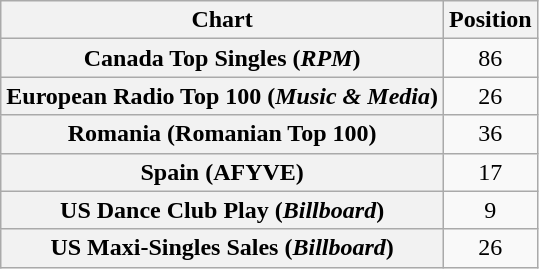<table class="wikitable sortable plainrowheaders" style="text-align:center">
<tr>
<th>Chart</th>
<th>Position</th>
</tr>
<tr>
<th scope="row">Canada Top Singles (<em>RPM</em>)</th>
<td>86</td>
</tr>
<tr>
<th scope="row">European Radio Top 100 (<em>Music & Media</em>)</th>
<td>26</td>
</tr>
<tr>
<th scope="row">Romania (Romanian Top 100)</th>
<td>36</td>
</tr>
<tr>
<th scope="row">Spain (AFYVE)</th>
<td>17</td>
</tr>
<tr>
<th scope="row">US Dance Club Play (<em>Billboard</em>)</th>
<td>9</td>
</tr>
<tr>
<th scope="row">US Maxi-Singles Sales (<em>Billboard</em>)</th>
<td>26</td>
</tr>
</table>
